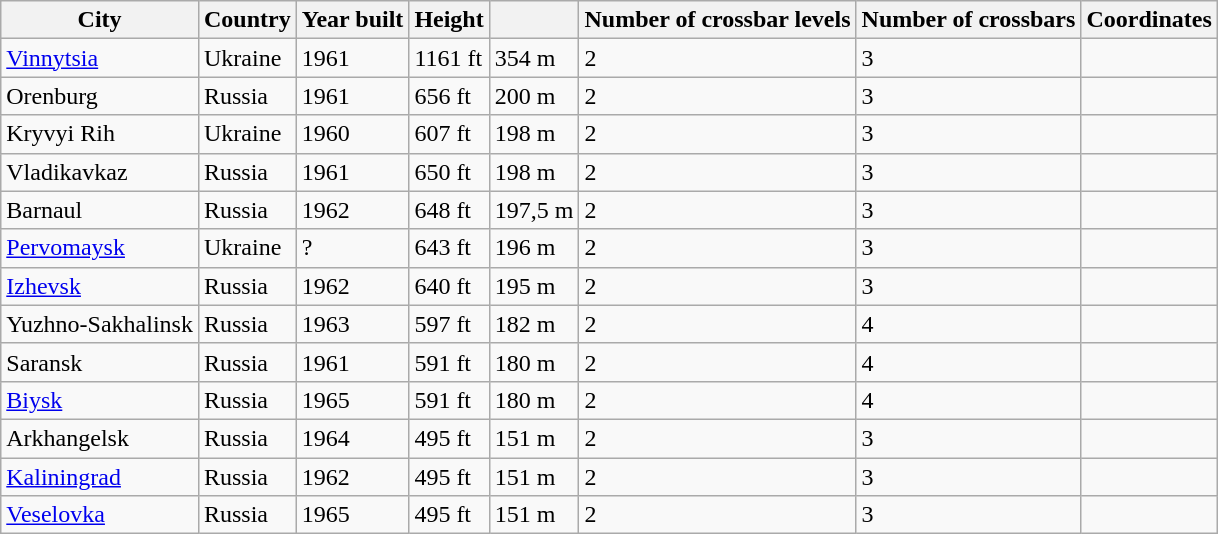<table class="wikitable">
<tr>
<th>City</th>
<th>Country</th>
<th>Year built</th>
<th>Height</th>
<th></th>
<th>Number of crossbar levels</th>
<th>Number of crossbars</th>
<th>Coordinates</th>
</tr>
<tr>
<td><a href='#'>Vinnytsia</a></td>
<td>Ukraine</td>
<td>1961</td>
<td>1161 ft</td>
<td>354 m</td>
<td>2</td>
<td>3</td>
<td></td>
</tr>
<tr>
<td>Orenburg</td>
<td>Russia</td>
<td>1961</td>
<td>656 ft</td>
<td>200 m</td>
<td>2</td>
<td>3</td>
<td></td>
</tr>
<tr>
<td>Kryvyi Rih</td>
<td>Ukraine</td>
<td>1960</td>
<td>607 ft</td>
<td>198 m</td>
<td>2</td>
<td>3</td>
<td></td>
</tr>
<tr>
<td>Vladikavkaz</td>
<td>Russia</td>
<td>1961</td>
<td>650 ft</td>
<td>198 m</td>
<td>2</td>
<td>3</td>
<td></td>
</tr>
<tr>
<td>Barnaul</td>
<td>Russia</td>
<td>1962</td>
<td>648 ft</td>
<td>197,5 m</td>
<td>2</td>
<td>3</td>
<td></td>
</tr>
<tr>
<td><a href='#'>Pervomaysk</a></td>
<td>Ukraine</td>
<td>?</td>
<td>643 ft</td>
<td>196 m</td>
<td>2</td>
<td>3 </td>
<td></td>
</tr>
<tr>
<td><a href='#'>Izhevsk</a></td>
<td>Russia</td>
<td>1962</td>
<td>640 ft</td>
<td>195 m</td>
<td>2</td>
<td>3</td>
<td></td>
</tr>
<tr>
<td>Yuzhno-Sakhalinsk</td>
<td>Russia</td>
<td>1963</td>
<td>597 ft</td>
<td>182 m</td>
<td>2</td>
<td>4</td>
<td></td>
</tr>
<tr>
<td>Saransk</td>
<td>Russia</td>
<td>1961</td>
<td>591 ft</td>
<td>180 m</td>
<td>2</td>
<td>4</td>
<td></td>
</tr>
<tr>
<td><a href='#'>Biysk</a></td>
<td>Russia</td>
<td>1965</td>
<td>591 ft</td>
<td>180 m</td>
<td>2</td>
<td>4</td>
<td></td>
</tr>
<tr>
<td>Arkhangelsk</td>
<td>Russia</td>
<td>1964</td>
<td>495 ft</td>
<td>151 m</td>
<td>2</td>
<td>3</td>
<td></td>
</tr>
<tr>
<td><a href='#'>Kaliningrad</a></td>
<td>Russia</td>
<td>1962</td>
<td>495 ft</td>
<td>151 m</td>
<td>2</td>
<td>3</td>
<td></td>
</tr>
<tr>
<td><a href='#'>Veselovka</a></td>
<td>Russia</td>
<td>1965</td>
<td>495 ft</td>
<td>151 m</td>
<td>2</td>
<td>3</td>
<td></td>
</tr>
</table>
